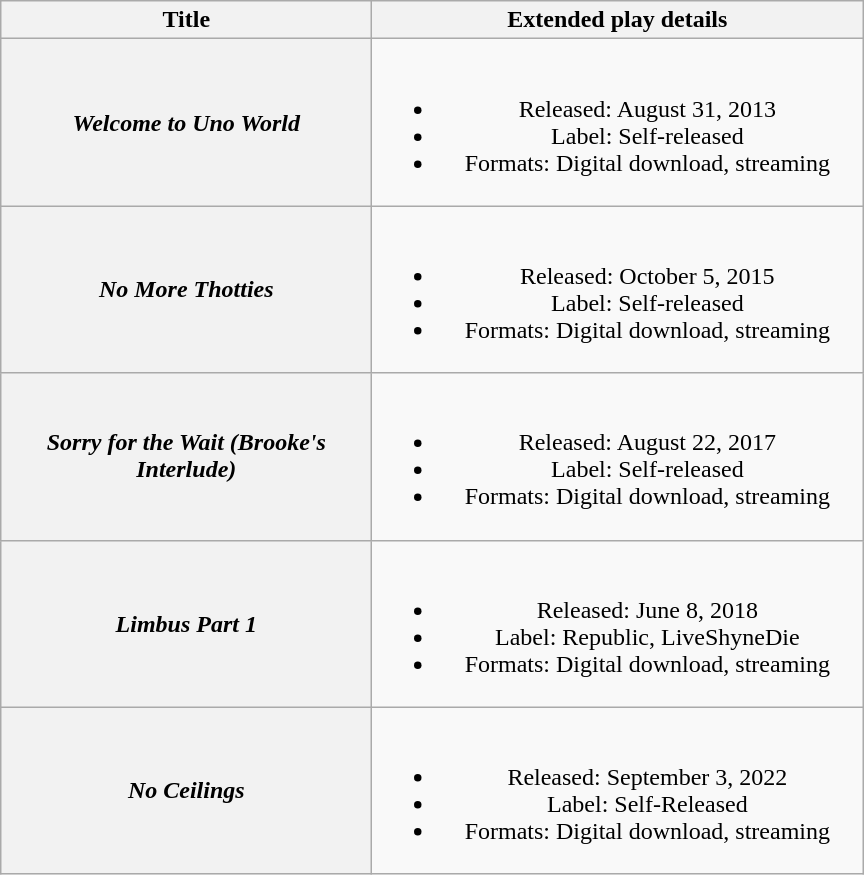<table class="wikitable plainrowheaders" style="text-align:center;">
<tr>
<th scope="col" style="width:15em;">Title</th>
<th scope="col" style="width:20em;">Extended play details</th>
</tr>
<tr>
<th scope="row"><em>Welcome to Uno World</em></th>
<td><br><ul><li>Released: August 31, 2013</li><li>Label: Self-released</li><li>Formats: Digital download, streaming</li></ul></td>
</tr>
<tr>
<th scope="row"><em>No More Thotties</em></th>
<td><br><ul><li>Released: October 5, 2015</li><li>Label: Self-released</li><li>Formats: Digital download, streaming</li></ul></td>
</tr>
<tr>
<th scope="row"><em>Sorry for the Wait (Brooke's Interlude)</em></th>
<td><br><ul><li>Released: August 22, 2017</li><li>Label: Self-released</li><li>Formats: Digital download, streaming</li></ul></td>
</tr>
<tr>
<th scope="row"><em>Limbus Part 1</em></th>
<td><br><ul><li>Released: June 8, 2018</li><li>Label: Republic, LiveShyneDie</li><li>Formats: Digital download, streaming</li></ul></td>
</tr>
<tr>
<th scope="row"><em>No Ceilings</em></th>
<td><br><ul><li>Released: September 3, 2022</li><li>Label: Self-Released</li><li>Formats: Digital download, streaming</li></ul></td>
</tr>
</table>
